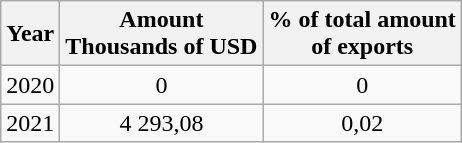<table class="wikitable" style="text-align:center;">
<tr>
<th>Year</th>
<th>Amount<br>Thousands of USD</th>
<th>% of total amount <br> of exports</th>
</tr>
<tr>
<td>2020</td>
<td>0</td>
<td>0</td>
</tr>
<tr>
<td>2021</td>
<td>4 293,08 </td>
<td>0,02</td>
</tr>
</table>
